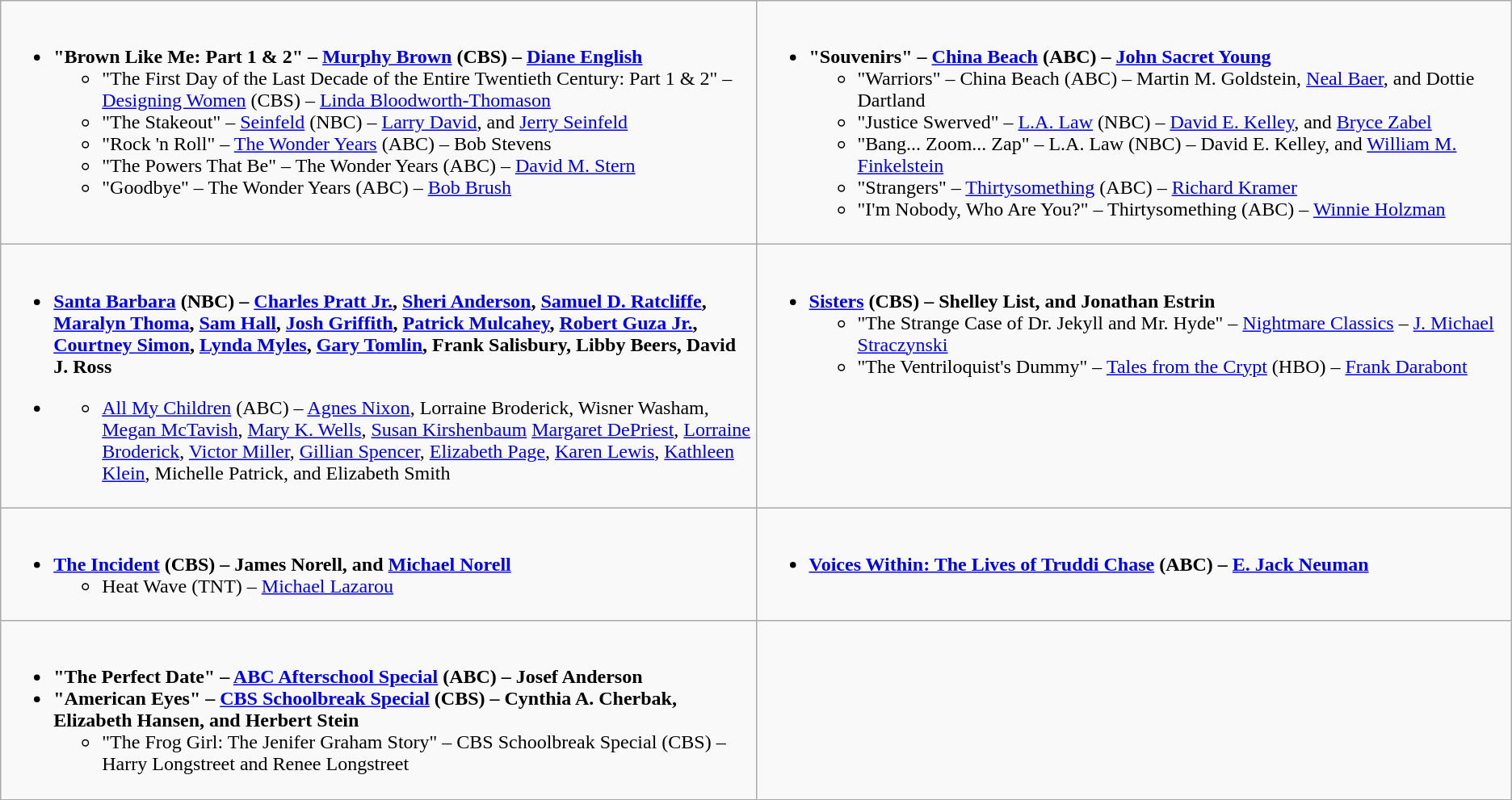<table class="wikitable">
<tr>
<td valign="top" width="50%"><br><ul><li><strong>"Brown Like Me: Part 1 & 2" – <a href='#'>Murphy Brown</a> (CBS) – <a href='#'>Diane English</a></strong><ul><li>"The First Day of the Last Decade of the Entire Twentieth Century: Part 1 & 2" – <a href='#'>Designing Women</a> (CBS) – <a href='#'>Linda Bloodworth-Thomason</a></li><li>"The Stakeout" – <a href='#'>Seinfeld</a> (NBC) – <a href='#'>Larry David</a>, and <a href='#'>Jerry Seinfeld</a></li><li>"Rock 'n Roll" – <a href='#'>The Wonder Years</a> (ABC) – Bob Stevens</li><li>"The Powers That Be" – The Wonder Years (ABC) – <a href='#'>David M. Stern</a></li><li>"Goodbye" – The Wonder Years (ABC) – <a href='#'>Bob Brush</a></li></ul></li></ul></td>
<td valign="top" width="50%"><br><ul><li><strong>"Souvenirs" – <a href='#'>China Beach</a> (ABC) – <a href='#'>John Sacret Young</a></strong><ul><li>"Warriors" – China Beach (ABC) – Martin M. Goldstein, <a href='#'>Neal Baer</a>, and Dottie Dartland</li><li>"Justice Swerved" – <a href='#'>L.A. Law</a> (NBC) – <a href='#'>David E. Kelley</a>, and <a href='#'>Bryce Zabel</a></li><li>"Bang... Zoom... Zap" – L.A. Law (NBC) – David E. Kelley, and <a href='#'>William M. Finkelstein</a></li><li>"Strangers" – <a href='#'>Thirtysomething</a> (ABC) – <a href='#'>Richard Kramer</a></li><li>"I'm Nobody, Who Are You?" – Thirtysomething (ABC) – <a href='#'>Winnie Holzman</a></li></ul></li></ul></td>
</tr>
<tr>
<td valign="top" width="50%"><br><ul><li><strong><a href='#'>Santa Barbara</a> (NBC) – <a href='#'>Charles Pratt Jr.</a>, <a href='#'>Sheri Anderson</a>, <a href='#'>Samuel D. Ratcliffe</a>, <a href='#'>Maralyn Thoma</a>, <a href='#'>Sam Hall</a>, <a href='#'>Josh Griffith</a>, <a href='#'>Patrick Mulcahey</a>, <a href='#'>Robert Guza Jr.</a>, <a href='#'>Courtney Simon</a>, <a href='#'>Lynda Myles</a>, <a href='#'>Gary Tomlin</a>, Frank Salisbury, Libby Beers, David J. Ross</strong></li></ul><ul><li><ul><li><a href='#'>All My Children</a> (ABC) – <a href='#'>Agnes Nixon</a>, Lorraine Broderick, Wisner Washam, <a href='#'>Megan McTavish</a>, <a href='#'>Mary K. Wells</a>, <a href='#'>Susan Kirshenbaum</a> <a href='#'>Margaret DePriest</a>, <a href='#'>Lorraine Broderick</a>, <a href='#'>Victor Miller</a>, <a href='#'>Gillian Spencer</a>, <a href='#'>Elizabeth Page</a>, <a href='#'>Karen Lewis</a>, <a href='#'>Kathleen Klein</a>, Michelle Patrick, and Elizabeth Smith</li></ul></li></ul></td>
<td valign="top" width="50%"><br><ul><li><strong><a href='#'>Sisters</a> (CBS) – Shelley List, and Jonathan Estrin</strong><ul><li>"The Strange Case of Dr. Jekyll and Mr. Hyde" – <a href='#'>Nightmare Classics</a> – <a href='#'>J. Michael Straczynski</a></li><li>"The Ventriloquist's Dummy" – <a href='#'>Tales from the Crypt</a> (HBO) – <a href='#'>Frank Darabont</a></li></ul></li></ul></td>
</tr>
<tr>
<td valign="top" width="50%"><br><ul><li><strong><a href='#'>The Incident</a> (CBS) – James Norell, and <a href='#'>Michael Norell</a></strong><ul><li>Heat Wave (TNT) – <a href='#'>Michael Lazarou</a></li></ul></li></ul></td>
<td valign="top" width="50%"><br><ul><li><strong><a href='#'>Voices Within: The Lives of Truddi Chase</a> (ABC) – <a href='#'>E. Jack Neuman</a></strong></li></ul></td>
</tr>
<tr>
<td valign="top" width="50%"><br><ul><li><strong> "The Perfect Date" – <a href='#'>ABC Afterschool Special</a> (ABC) – Josef Anderson</strong></li><li><strong>"American Eyes" – <a href='#'>CBS Schoolbreak Special</a> (CBS) – Cynthia A. Cherbak, Elizabeth Hansen, and Herbert Stein</strong><ul><li>"The Frog Girl: The Jenifer Graham Story" – CBS Schoolbreak Special (CBS) – Harry Longstreet and Renee Longstreet</li></ul></li></ul></td>
</tr>
</table>
